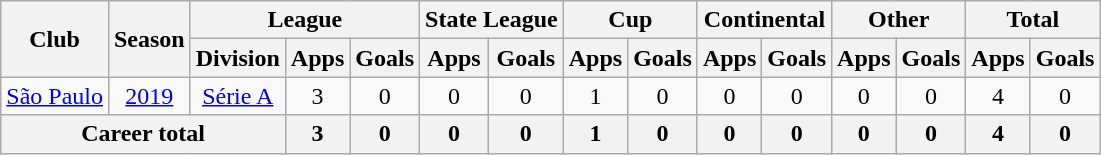<table class="wikitable" style="text-align: center">
<tr>
<th rowspan="2">Club</th>
<th rowspan="2">Season</th>
<th colspan="3">League</th>
<th colspan="2">State League</th>
<th colspan="2">Cup</th>
<th colspan="2">Continental</th>
<th colspan="2">Other</th>
<th colspan="2">Total</th>
</tr>
<tr>
<th>Division</th>
<th>Apps</th>
<th>Goals</th>
<th>Apps</th>
<th>Goals</th>
<th>Apps</th>
<th>Goals</th>
<th>Apps</th>
<th>Goals</th>
<th>Apps</th>
<th>Goals</th>
<th>Apps</th>
<th>Goals</th>
</tr>
<tr>
<td><a href='#'>São Paulo</a></td>
<td><a href='#'>2019</a></td>
<td><a href='#'>Série A</a></td>
<td>3</td>
<td>0</td>
<td>0</td>
<td>0</td>
<td>1</td>
<td>0</td>
<td>0</td>
<td>0</td>
<td>0</td>
<td>0</td>
<td>4</td>
<td>0</td>
</tr>
<tr>
<th colspan="3"><strong>Career total</strong></th>
<th>3</th>
<th>0</th>
<th>0</th>
<th>0</th>
<th>1</th>
<th>0</th>
<th>0</th>
<th>0</th>
<th>0</th>
<th>0</th>
<th>4</th>
<th>0</th>
</tr>
</table>
